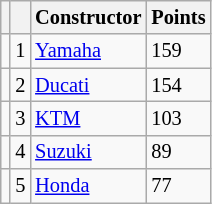<table class="wikitable" style="font-size: 85%;">
<tr>
<th></th>
<th></th>
<th>Constructor</th>
<th>Points</th>
</tr>
<tr>
<td></td>
<td align=center>1</td>
<td> <a href='#'>Yamaha</a></td>
<td align=left>159</td>
</tr>
<tr>
<td></td>
<td align=center>2</td>
<td> <a href='#'>Ducati</a></td>
<td align=left>154</td>
</tr>
<tr>
<td></td>
<td align=center>3</td>
<td> <a href='#'>KTM</a></td>
<td align=left>103</td>
</tr>
<tr>
<td></td>
<td align=center>4</td>
<td> <a href='#'>Suzuki</a></td>
<td align=left>89</td>
</tr>
<tr>
<td></td>
<td align=center>5</td>
<td> <a href='#'>Honda</a></td>
<td align=left>77</td>
</tr>
</table>
